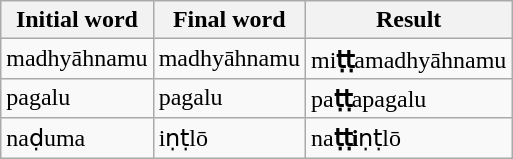<table class="wikitable">
<tr>
<th>Initial word</th>
<th>Final word</th>
<th>Result</th>
</tr>
<tr>
<td>madhyāhnamu</td>
<td>madhyāhnamu</td>
<td>mi<strong>ṭṭ</strong>amadhyāhnamu</td>
</tr>
<tr>
<td>pagalu</td>
<td>pagalu</td>
<td>pa<strong>ṭṭ</strong>apagalu</td>
</tr>
<tr>
<td>naḍuma</td>
<td>iṇṭlō</td>
<td>na<strong>ṭṭi</strong>ṇṭlō</td>
</tr>
</table>
